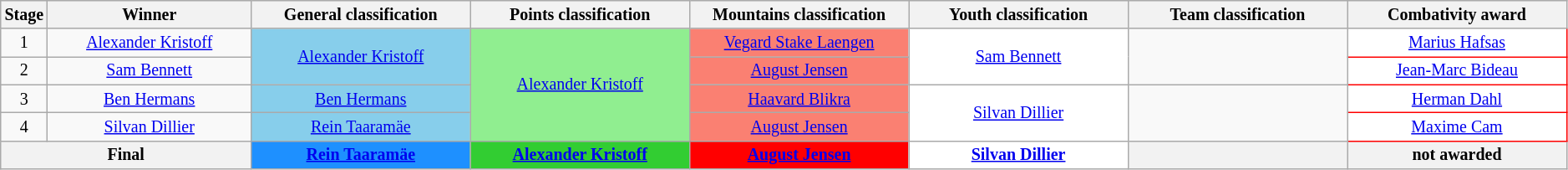<table class="wikitable" style="text-align: center; font-size:smaller;">
<tr style="background:#efefef;">
<th style="width:1%;">Stage</th>
<th style="width:13%;">Winner</th>
<th style="width:14%;">General classification<br></th>
<th style="width:14%;">Points classification<br></th>
<th style="width:14%;">Mountains classification<br></th>
<th style="width:14%;">Youth classification<br></th>
<th style="width:14%;">Team classification</th>
<th style="width:14%;">Combativity award<br></th>
</tr>
<tr>
<td>1</td>
<td><a href='#'>Alexander Kristoff</a></td>
<td style="background:skyblue;" rowspan=2><a href='#'>Alexander Kristoff</a></td>
<td style="background:lightgreen" rowspan=4><a href='#'>Alexander Kristoff</a></td>
<td style="background:salmon;"><a href='#'>Vegard Stake Laengen</a></td>
<td style="background:white;" rowspan=2><a href='#'>Sam Bennett</a></td>
<td style="background:offwhite" rowspan=2></td>
<td style="background:white; border: 1px solid red;"><a href='#'>Marius Hafsas</a></td>
</tr>
<tr>
<td>2</td>
<td><a href='#'>Sam Bennett</a></td>
<td style="background:salmon;"><a href='#'>August Jensen</a></td>
<td style="background:white; border: 1px solid red;"><a href='#'>Jean-Marc Bideau</a></td>
</tr>
<tr>
<td>3</td>
<td><a href='#'>Ben Hermans</a></td>
<td style="background:skyblue;"><a href='#'>Ben Hermans</a></td>
<td style="background:salmon;"><a href='#'>Haavard Blikra</a></td>
<td style="background:white;" rowspan="2"><a href='#'>Silvan Dillier</a></td>
<td style="background:offwhite;" rowspan="2"></td>
<td style="background:white; border: 1px solid red;"><a href='#'>Herman Dahl</a></td>
</tr>
<tr>
<td>4</td>
<td><a href='#'>Silvan Dillier</a></td>
<td style="background:skyblue;"><a href='#'>Rein Taaramäe</a></td>
<td style="background:salmon;"><a href='#'>August Jensen</a></td>
<td style="background:white; border: 1px solid red;"><a href='#'>Maxime Cam</a></td>
</tr>
<tr>
<th colspan=2><strong>Final</strong></th>
<th style="background:dodgerblue;"><a href='#'>Rein Taaramäe</a></th>
<th style="background:limegreen;"><a href='#'>Alexander Kristoff</a></th>
<th style="background:red;"><a href='#'>August Jensen</a></th>
<th style="background:white;"><a href='#'>Silvan Dillier</a></th>
<th style="background:offwhite;"></th>
<th style="background:offwhite;"><strong>not awarded</strong></th>
</tr>
</table>
